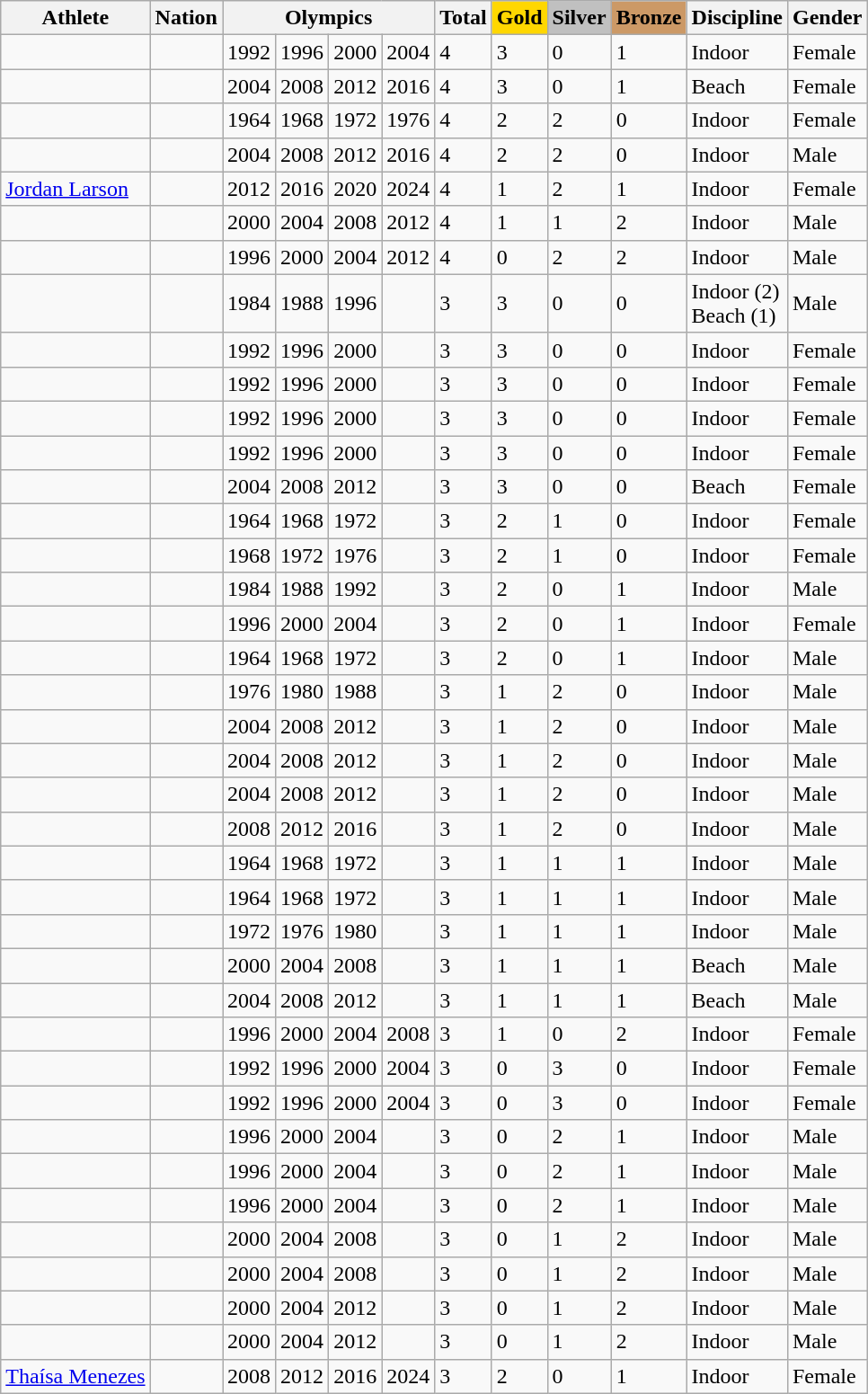<table class="wikitable sortable">
<tr>
<th>Athlete</th>
<th>Nation</th>
<th colspan=4>Olympics</th>
<th>Total</th>
<th style="background-color:gold">Gold</th>
<th style="background-color:silver">Silver</th>
<th style="background-color:#cc9966">Bronze</th>
<th>Discipline</th>
<th>Gender</th>
</tr>
<tr>
<td></td>
<td></td>
<td>1992</td>
<td>1996</td>
<td>2000</td>
<td>2004</td>
<td>4</td>
<td>3</td>
<td>0</td>
<td>1</td>
<td>Indoor</td>
<td>Female</td>
</tr>
<tr>
<td></td>
<td></td>
<td>2004</td>
<td>2008</td>
<td>2012</td>
<td>2016</td>
<td>4</td>
<td>3</td>
<td>0</td>
<td>1</td>
<td>Beach</td>
<td>Female</td>
</tr>
<tr>
<td></td>
<td></td>
<td>1964</td>
<td>1968</td>
<td>1972</td>
<td>1976</td>
<td>4</td>
<td>2</td>
<td>2</td>
<td>0</td>
<td>Indoor</td>
<td>Female</td>
</tr>
<tr>
<td></td>
<td></td>
<td>2004</td>
<td>2008</td>
<td>2012</td>
<td>2016</td>
<td>4</td>
<td>2</td>
<td>2</td>
<td>0</td>
<td>Indoor</td>
<td>Male</td>
</tr>
<tr>
<td><a href='#'>Jordan Larson</a></td>
<td></td>
<td>2012</td>
<td>2016</td>
<td>2020</td>
<td>2024</td>
<td>4</td>
<td>1</td>
<td>2</td>
<td>1</td>
<td>Indoor</td>
<td>Female</td>
</tr>
<tr>
<td></td>
<td></td>
<td>2000</td>
<td>2004</td>
<td>2008</td>
<td>2012</td>
<td>4</td>
<td>1</td>
<td>1</td>
<td>2</td>
<td>Indoor</td>
<td>Male</td>
</tr>
<tr>
<td></td>
<td></td>
<td>1996</td>
<td>2000</td>
<td>2004</td>
<td>2012</td>
<td>4</td>
<td>0</td>
<td>2</td>
<td>2</td>
<td>Indoor</td>
<td>Male</td>
</tr>
<tr>
<td></td>
<td></td>
<td>1984</td>
<td>1988</td>
<td>1996</td>
<td></td>
<td>3</td>
<td>3</td>
<td>0</td>
<td>0</td>
<td>Indoor (2)<br>Beach (1)</td>
<td>Male</td>
</tr>
<tr>
<td></td>
<td></td>
<td>1992</td>
<td>1996</td>
<td>2000</td>
<td></td>
<td>3</td>
<td>3</td>
<td>0</td>
<td>0</td>
<td>Indoor</td>
<td>Female</td>
</tr>
<tr>
<td></td>
<td></td>
<td>1992</td>
<td>1996</td>
<td>2000</td>
<td></td>
<td>3</td>
<td>3</td>
<td>0</td>
<td>0</td>
<td>Indoor</td>
<td>Female</td>
</tr>
<tr>
<td></td>
<td></td>
<td>1992</td>
<td>1996</td>
<td>2000</td>
<td></td>
<td>3</td>
<td>3</td>
<td>0</td>
<td>0</td>
<td>Indoor</td>
<td>Female</td>
</tr>
<tr>
<td></td>
<td></td>
<td>1992</td>
<td>1996</td>
<td>2000</td>
<td></td>
<td>3</td>
<td>3</td>
<td>0</td>
<td>0</td>
<td>Indoor</td>
<td>Female</td>
</tr>
<tr>
<td></td>
<td></td>
<td>2004</td>
<td>2008</td>
<td>2012</td>
<td></td>
<td>3</td>
<td>3</td>
<td>0</td>
<td>0</td>
<td>Beach</td>
<td>Female</td>
</tr>
<tr>
<td></td>
<td></td>
<td>1964</td>
<td>1968</td>
<td>1972</td>
<td></td>
<td>3</td>
<td>2</td>
<td>1</td>
<td>0</td>
<td>Indoor</td>
<td>Female</td>
</tr>
<tr>
<td></td>
<td></td>
<td>1968</td>
<td>1972</td>
<td>1976</td>
<td></td>
<td>3</td>
<td>2</td>
<td>1</td>
<td>0</td>
<td>Indoor</td>
<td>Female</td>
</tr>
<tr>
<td></td>
<td></td>
<td>1984</td>
<td>1988</td>
<td>1992</td>
<td></td>
<td>3</td>
<td>2</td>
<td>0</td>
<td>1</td>
<td>Indoor</td>
<td>Male</td>
</tr>
<tr>
<td></td>
<td></td>
<td>1996</td>
<td>2000</td>
<td>2004</td>
<td></td>
<td>3</td>
<td>2</td>
<td>0</td>
<td>1</td>
<td>Indoor</td>
<td>Female</td>
</tr>
<tr>
<td></td>
<td></td>
<td>1964</td>
<td>1968</td>
<td>1972</td>
<td></td>
<td>3</td>
<td>2</td>
<td>0</td>
<td>1</td>
<td>Indoor</td>
<td>Male</td>
</tr>
<tr>
<td></td>
<td></td>
<td>1976</td>
<td>1980</td>
<td>1988</td>
<td></td>
<td>3</td>
<td>1</td>
<td>2</td>
<td>0</td>
<td>Indoor</td>
<td>Male</td>
</tr>
<tr>
<td></td>
<td></td>
<td>2004</td>
<td>2008</td>
<td>2012</td>
<td></td>
<td>3</td>
<td>1</td>
<td>2</td>
<td>0</td>
<td>Indoor</td>
<td>Male</td>
</tr>
<tr>
<td></td>
<td></td>
<td>2004</td>
<td>2008</td>
<td>2012</td>
<td></td>
<td>3</td>
<td>1</td>
<td>2</td>
<td>0</td>
<td>Indoor</td>
<td>Male</td>
</tr>
<tr>
<td></td>
<td></td>
<td>2004</td>
<td>2008</td>
<td>2012</td>
<td></td>
<td>3</td>
<td>1</td>
<td>2</td>
<td>0</td>
<td>Indoor</td>
<td>Male</td>
</tr>
<tr>
<td></td>
<td></td>
<td>2008</td>
<td>2012</td>
<td>2016</td>
<td></td>
<td>3</td>
<td>1</td>
<td>2</td>
<td>0</td>
<td>Indoor</td>
<td>Male</td>
</tr>
<tr>
<td></td>
<td></td>
<td>1964</td>
<td>1968</td>
<td>1972</td>
<td></td>
<td>3</td>
<td>1</td>
<td>1</td>
<td>1</td>
<td>Indoor</td>
<td>Male</td>
</tr>
<tr>
<td></td>
<td></td>
<td>1964</td>
<td>1968</td>
<td>1972</td>
<td></td>
<td>3</td>
<td>1</td>
<td>1</td>
<td>1</td>
<td>Indoor</td>
<td>Male</td>
</tr>
<tr>
<td></td>
<td></td>
<td>1972</td>
<td>1976</td>
<td>1980</td>
<td></td>
<td>3</td>
<td>1</td>
<td>1</td>
<td>1</td>
<td>Indoor</td>
<td>Male</td>
</tr>
<tr>
<td></td>
<td></td>
<td>2000</td>
<td>2004</td>
<td>2008</td>
<td></td>
<td>3</td>
<td>1</td>
<td>1</td>
<td>1</td>
<td>Beach</td>
<td>Male</td>
</tr>
<tr>
<td></td>
<td></td>
<td>2004</td>
<td>2008</td>
<td>2012</td>
<td></td>
<td>3</td>
<td>1</td>
<td>1</td>
<td>1</td>
<td>Beach</td>
<td>Male</td>
</tr>
<tr>
<td></td>
<td></td>
<td>1996</td>
<td>2000</td>
<td>2004</td>
<td>2008</td>
<td>3</td>
<td>1</td>
<td>0</td>
<td>2</td>
<td>Indoor</td>
<td>Female</td>
</tr>
<tr>
<td></td>
<td></td>
<td>1992</td>
<td>1996</td>
<td>2000</td>
<td>2004</td>
<td>3</td>
<td>0</td>
<td>3</td>
<td>0</td>
<td>Indoor</td>
<td>Female</td>
</tr>
<tr>
<td></td>
<td></td>
<td>1992</td>
<td>1996</td>
<td>2000</td>
<td>2004</td>
<td>3</td>
<td>0</td>
<td>3</td>
<td>0</td>
<td>Indoor</td>
<td>Female</td>
</tr>
<tr>
<td></td>
<td></td>
<td>1996</td>
<td>2000</td>
<td>2004</td>
<td></td>
<td>3</td>
<td>0</td>
<td>2</td>
<td>1</td>
<td>Indoor</td>
<td>Male</td>
</tr>
<tr>
<td></td>
<td></td>
<td>1996</td>
<td>2000</td>
<td>2004</td>
<td></td>
<td>3</td>
<td>0</td>
<td>2</td>
<td>1</td>
<td>Indoor</td>
<td>Male</td>
</tr>
<tr>
<td></td>
<td></td>
<td>1996</td>
<td>2000</td>
<td>2004</td>
<td></td>
<td>3</td>
<td>0</td>
<td>2</td>
<td>1</td>
<td>Indoor</td>
<td>Male</td>
</tr>
<tr>
<td></td>
<td></td>
<td>2000</td>
<td>2004</td>
<td>2008</td>
<td></td>
<td>3</td>
<td>0</td>
<td>1</td>
<td>2</td>
<td>Indoor</td>
<td>Male</td>
</tr>
<tr>
<td></td>
<td></td>
<td>2000</td>
<td>2004</td>
<td>2008</td>
<td></td>
<td>3</td>
<td>0</td>
<td>1</td>
<td>2</td>
<td>Indoor</td>
<td>Male</td>
</tr>
<tr>
<td></td>
<td></td>
<td>2000</td>
<td>2004</td>
<td>2012</td>
<td></td>
<td>3</td>
<td>0</td>
<td>1</td>
<td>2</td>
<td>Indoor</td>
<td>Male</td>
</tr>
<tr>
<td></td>
<td></td>
<td>2000</td>
<td>2004</td>
<td>2012</td>
<td></td>
<td>3</td>
<td>0</td>
<td>1</td>
<td>2</td>
<td>Indoor</td>
<td>Male</td>
</tr>
<tr>
<td><a href='#'>Thaísa Menezes</a></td>
<td></td>
<td>2008</td>
<td>2012</td>
<td>2016</td>
<td>2024</td>
<td>3</td>
<td>2</td>
<td>0</td>
<td>1</td>
<td>Indoor</td>
<td>Female</td>
</tr>
</table>
